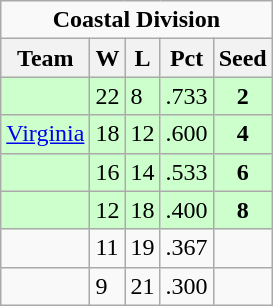<table class="wikitable" style="float:left;margin-right:1em;">
<tr>
<td colspan="5" align="center"><strong>Coastal Division</strong></td>
</tr>
<tr>
<th>Team</th>
<th>W</th>
<th>L</th>
<th>Pct</th>
<th>Seed</th>
</tr>
<tr bgcolor="#ccffcc">
<td></td>
<td>22</td>
<td>8</td>
<td>.733</td>
<td align=center><strong>2</strong></td>
</tr>
<tr bgcolor="#ccffcc">
<td><a href='#'>Virginia</a></td>
<td>18</td>
<td>12</td>
<td>.600</td>
<td align=center><strong>4</strong></td>
</tr>
<tr bgcolor="#ccffcc">
<td></td>
<td>16</td>
<td>14</td>
<td>.533</td>
<td align=center><strong>6</strong></td>
</tr>
<tr bgcolor="#ccffcc">
<td></td>
<td>12</td>
<td>18</td>
<td>.400</td>
<td align=center><strong>8</strong></td>
</tr>
<tr>
<td></td>
<td>11</td>
<td>19</td>
<td>.367</td>
<td></td>
</tr>
<tr>
<td></td>
<td>9</td>
<td>21</td>
<td>.300</td>
<td></td>
</tr>
</table>
